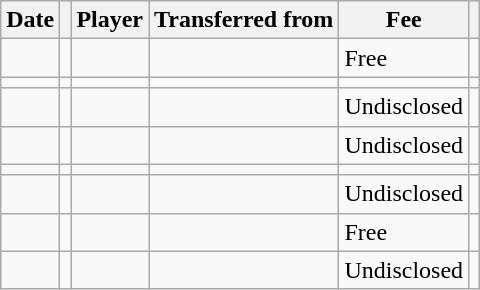<table class="wikitable plainrowheaders sortable">
<tr>
<th scope="col">Date</th>
<th scope="col"></th>
<th scope="col">Player</th>
<th scope="col">Transferred from</th>
<th scope="col">Fee</th>
<th scope="col" class="unsortable"></th>
</tr>
<tr>
<td></td>
<td align="center"></td>
<td></td>
<td></td>
<td>Free</td>
<td></td>
</tr>
<tr>
<td></td>
<td align="center"></td>
<td></td>
<td></td>
<td></td>
<td></td>
</tr>
<tr>
<td></td>
<td align="center"></td>
<td></td>
<td></td>
<td>Undisclosed</td>
<td></td>
</tr>
<tr>
<td></td>
<td align="center"></td>
<td></td>
<td></td>
<td>Undisclosed</td>
<td></td>
</tr>
<tr>
<td></td>
<td align="center"></td>
<td></td>
<td></td>
<td></td>
<td></td>
</tr>
<tr>
<td></td>
<td align="center"></td>
<td></td>
<td></td>
<td>Undisclosed</td>
<td></td>
</tr>
<tr>
<td></td>
<td align="center"></td>
<td></td>
<td></td>
<td>Free</td>
<td></td>
</tr>
<tr>
<td></td>
<td align=center></td>
<td></td>
<td></td>
<td>Undisclosed</td>
<td></td>
</tr>
</table>
